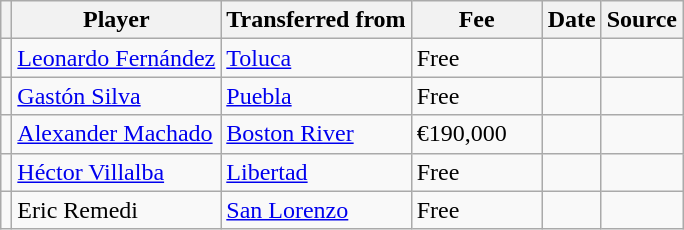<table class="wikitable plainrowheaders sortable">
<tr>
<th></th>
<th scope="col">Player</th>
<th>Transferred from</th>
<th style="width: 80px;">Fee</th>
<th scope="col">Date</th>
<th scope="col">Source</th>
</tr>
<tr>
<td align="center"></td>
<td> <a href='#'>Leonardo Fernández</a></td>
<td> <a href='#'>Toluca</a></td>
<td>Free</td>
<td></td>
<td></td>
</tr>
<tr>
<td align="center"></td>
<td> <a href='#'>Gastón Silva</a></td>
<td> <a href='#'>Puebla</a></td>
<td>Free</td>
<td></td>
<td></td>
</tr>
<tr>
<td align="center"></td>
<td> <a href='#'>Alexander Machado</a></td>
<td> <a href='#'>Boston River</a></td>
<td>€190,000</td>
<td></td>
<td></td>
</tr>
<tr>
<td align="center"></td>
<td> <a href='#'>Héctor Villalba</a></td>
<td> <a href='#'>Libertad</a></td>
<td>Free</td>
<td></td>
<td></td>
</tr>
<tr>
<td align="center"></td>
<td> Eric Remedi</td>
<td> <a href='#'>San Lorenzo</a></td>
<td>Free</td>
<td></td>
<td></td>
</tr>
</table>
